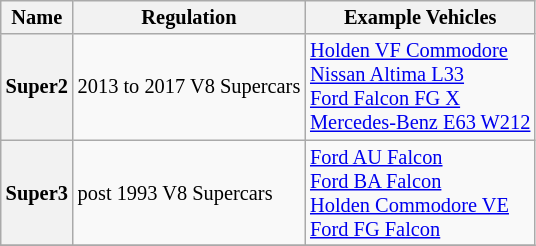<table class="wikitable" style="font-size: 85%;">
<tr>
<th>Name</th>
<th>Regulation</th>
<th>Example Vehicles</th>
</tr>
<tr>
<th>Super2</th>
<td>2013 to 2017 V8 Supercars</td>
<td><a href='#'>Holden VF Commodore</a><br><a href='#'>Nissan Altima L33</a><br><a href='#'>Ford Falcon FG X</a><br><a href='#'>Mercedes-Benz E63 W212</a></td>
</tr>
<tr>
<th>Super3</th>
<td>post 1993 V8 Supercars</td>
<td><a href='#'>Ford AU Falcon</a><br><a href='#'>Ford BA Falcon</a><br><a href='#'>Holden Commodore VE</a><br><a href='#'>Ford FG Falcon</a></td>
</tr>
<tr>
</tr>
</table>
